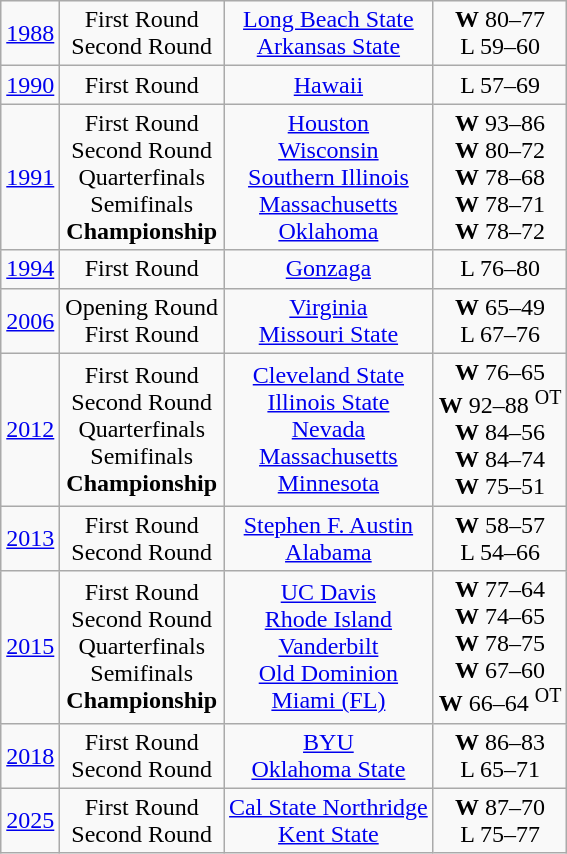<table class=wikitable style="text-align:center">
<tr>
<td><a href='#'>1988</a></td>
<td>First Round<br>Second Round</td>
<td><a href='#'>Long Beach State</a><br><a href='#'>Arkansas State</a></td>
<td><strong>W</strong> 80–77<br>L 59–60</td>
</tr>
<tr>
<td><a href='#'>1990</a></td>
<td>First Round</td>
<td><a href='#'>Hawaii</a></td>
<td>L 57–69</td>
</tr>
<tr>
<td><a href='#'>1991</a></td>
<td>First Round<br>Second Round<br>Quarterfinals<br>Semifinals<br><strong>Championship</strong></td>
<td><a href='#'>Houston</a><br><a href='#'>Wisconsin</a><br><a href='#'>Southern Illinois</a><br><a href='#'>Massachusetts</a><br><a href='#'>Oklahoma</a></td>
<td><strong>W</strong> 93–86<br><strong>W</strong> 80–72<br><strong>W</strong> 78–68<br><strong>W</strong> 78–71<br><strong>W</strong> 78–72</td>
</tr>
<tr>
<td><a href='#'>1994</a></td>
<td>First Round</td>
<td><a href='#'>Gonzaga</a></td>
<td>L 76–80</td>
</tr>
<tr>
<td><a href='#'>2006</a></td>
<td>Opening Round<br>First Round</td>
<td><a href='#'>Virginia</a><br><a href='#'>Missouri State</a></td>
<td><strong>W</strong> 65–49<br>L 67–76</td>
</tr>
<tr>
<td><a href='#'>2012</a></td>
<td>First Round<br>Second Round<br>Quarterfinals<br>Semifinals<br><strong>Championship</strong></td>
<td><a href='#'>Cleveland State</a><br><a href='#'>Illinois State</a><br><a href='#'>Nevada</a><br><a href='#'>Massachusetts</a><br><a href='#'>Minnesota</a></td>
<td><strong>W</strong> 76–65<br><strong>W</strong> 92–88 <sup>OT</sup><br><strong>W</strong> 84–56<br><strong>W</strong> 84–74<br><strong>W</strong> 75–51</td>
</tr>
<tr>
<td><a href='#'>2013</a></td>
<td>First Round<br>Second Round</td>
<td><a href='#'>Stephen F. Austin</a><br><a href='#'>Alabama</a></td>
<td><strong>W</strong> 58–57<br>L 54–66</td>
</tr>
<tr>
<td><a href='#'>2015</a></td>
<td>First Round<br>Second Round<br>Quarterfinals<br>Semifinals<br><strong>Championship</strong></td>
<td><a href='#'>UC Davis</a><br><a href='#'>Rhode Island</a><br><a href='#'>Vanderbilt</a><br><a href='#'>Old Dominion</a><br><a href='#'>Miami (FL)</a></td>
<td><strong>W</strong> 77–64<br><strong>W</strong> 74–65<br><strong>W</strong> 78–75<br><strong>W</strong> 67–60<br><strong>W</strong> 66–64 <sup>OT</sup><br></td>
</tr>
<tr>
<td><a href='#'>2018</a></td>
<td>First Round<br>Second Round</td>
<td><a href='#'>BYU</a><br><a href='#'>Oklahoma State</a></td>
<td><strong>W</strong> 86–83<br>L 65–71</td>
</tr>
<tr>
<td><a href='#'>2025</a></td>
<td>First Round<br>Second Round</td>
<td><a href='#'>Cal State Northridge</a><br><a href='#'>Kent State</a></td>
<td><strong>W</strong> 87–70<br>L 75–77</td>
</tr>
</table>
